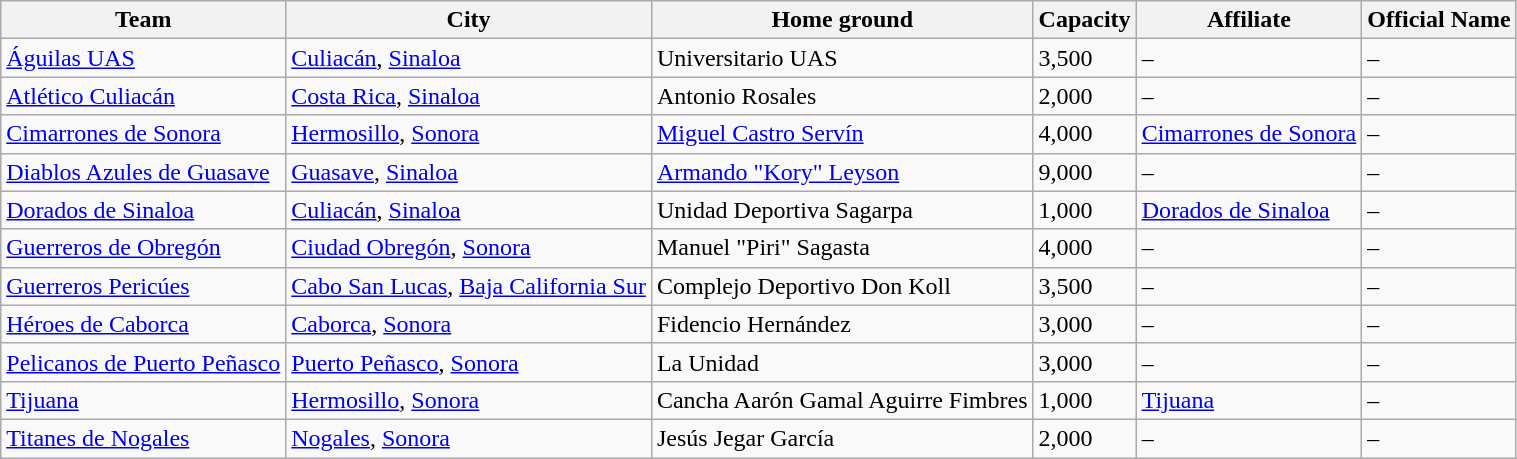<table class="wikitable sortable">
<tr>
<th>Team</th>
<th>City</th>
<th>Home ground</th>
<th>Capacity</th>
<th>Affiliate</th>
<th>Official Name</th>
</tr>
<tr>
<td><a href='#'>Águilas UAS</a></td>
<td><a href='#'>Culiacán</a>, <a href='#'>Sinaloa</a></td>
<td>Universitario UAS</td>
<td>3,500</td>
<td>–</td>
<td>–</td>
</tr>
<tr>
<td><a href='#'>Atlético Culiacán</a></td>
<td><a href='#'>Costa Rica</a>, <a href='#'>Sinaloa</a></td>
<td>Antonio Rosales</td>
<td>2,000</td>
<td>–</td>
<td>–</td>
</tr>
<tr>
<td><a href='#'>Cimarrones de Sonora</a></td>
<td><a href='#'>Hermosillo</a>, <a href='#'>Sonora</a></td>
<td><a href='#'>Miguel Castro Servín</a></td>
<td>4,000</td>
<td><a href='#'>Cimarrones de Sonora</a></td>
<td>–</td>
</tr>
<tr>
<td><a href='#'>Diablos Azules de Guasave</a></td>
<td><a href='#'>Guasave</a>, <a href='#'>Sinaloa</a></td>
<td><a href='#'>Armando "Kory" Leyson</a></td>
<td>9,000</td>
<td>–</td>
<td>–</td>
</tr>
<tr>
<td><a href='#'>Dorados de Sinaloa</a></td>
<td><a href='#'>Culiacán</a>, <a href='#'>Sinaloa</a></td>
<td>Unidad Deportiva Sagarpa</td>
<td>1,000</td>
<td><a href='#'>Dorados de Sinaloa</a></td>
<td>–</td>
</tr>
<tr>
<td><a href='#'>Guerreros de Obregón</a></td>
<td><a href='#'>Ciudad Obregón</a>, <a href='#'>Sonora</a></td>
<td>Manuel "Piri" Sagasta</td>
<td>4,000</td>
<td>–</td>
<td>–</td>
</tr>
<tr>
<td><a href='#'>Guerreros Pericúes</a></td>
<td><a href='#'>Cabo San Lucas</a>, <a href='#'>Baja California Sur</a></td>
<td>Complejo Deportivo Don Koll</td>
<td>3,500</td>
<td>–</td>
<td>–</td>
</tr>
<tr>
<td><a href='#'>Héroes de Caborca</a></td>
<td><a href='#'>Caborca</a>, <a href='#'>Sonora</a></td>
<td>Fidencio Hernández</td>
<td>3,000</td>
<td>–</td>
<td>–</td>
</tr>
<tr>
<td><a href='#'>Pelicanos de Puerto Peñasco</a></td>
<td><a href='#'>Puerto Peñasco</a>, <a href='#'>Sonora</a></td>
<td>La Unidad</td>
<td>3,000</td>
<td>–</td>
<td>–</td>
</tr>
<tr>
<td><a href='#'>Tijuana</a></td>
<td><a href='#'>Hermosillo</a>, <a href='#'>Sonora</a></td>
<td>Cancha Aarón Gamal Aguirre Fimbres</td>
<td>1,000</td>
<td><a href='#'>Tijuana</a></td>
<td>–</td>
</tr>
<tr>
<td><a href='#'>Titanes de Nogales</a></td>
<td><a href='#'>Nogales</a>, <a href='#'>Sonora</a></td>
<td>Jesús Jegar García</td>
<td>2,000</td>
<td>–</td>
<td>–</td>
</tr>
</table>
